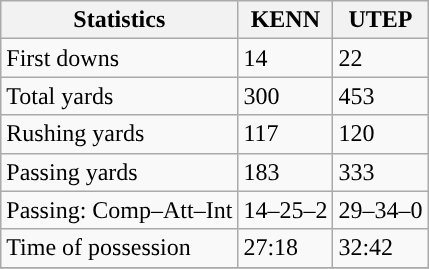<table class="wikitable" style="float: left;">
<tr>
<th>Statistics</th>
<th>KENN</th>
<th>UTEP</th>
</tr>
<tr>
<td>First downs</td>
<td>14</td>
<td>22</td>
</tr>
<tr>
<td>Total yards</td>
<td>300</td>
<td>453</td>
</tr>
<tr>
<td>Rushing yards</td>
<td>117</td>
<td>120</td>
</tr>
<tr>
<td>Passing yards</td>
<td>183</td>
<td>333</td>
</tr>
<tr>
<td>Passing: Comp–Att–Int</td>
<td>14–25–2</td>
<td>29–34–0</td>
</tr>
<tr>
<td>Time of possession</td>
<td>27:18</td>
<td>32:42</td>
</tr>
<tr>
</tr>
</table>
